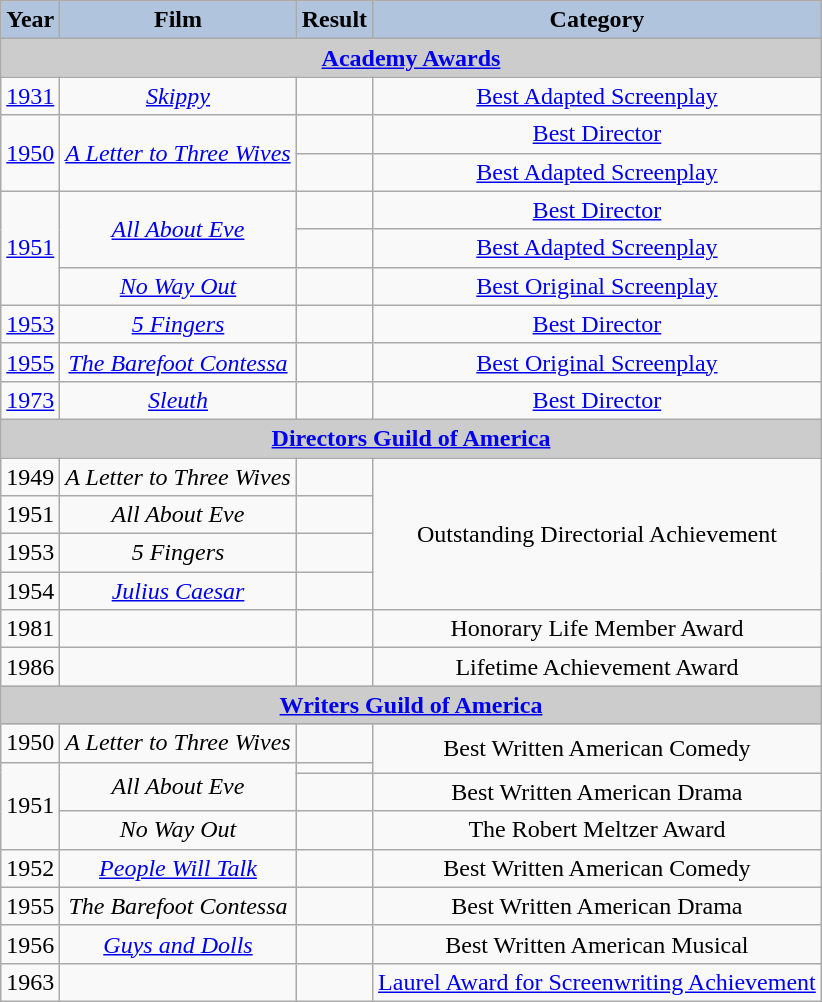<table class="wikitable" style="font-size:100%">
<tr style="text-align:center;">
<th style="background:#B0C4DE;">Year</th>
<th style="background:#B0C4DE;">Film</th>
<th style="background:#B0C4DE;">Result</th>
<th style="background:#B0C4DE;">Category</th>
</tr>
<tr>
<th colspan="8" style="background:#ccc; text-align:center;"><a href='#'>Academy Awards</a></th>
</tr>
<tr>
<td style="text-align:center;"><a href='#'>1931</a></td>
<td style="text-align:center;"><em><a href='#'>Skippy</a></em></td>
<td></td>
<td style="text-align:center;"><a href='#'>Best Adapted Screenplay</a></td>
</tr>
<tr>
<td style="text-align:center;" rowspan="2"><a href='#'>1950</a></td>
<td style="text-align:center;" rowspan="2"><em><a href='#'>A Letter to Three Wives</a></em></td>
<td></td>
<td style="text-align:center;"><a href='#'>Best Director</a></td>
</tr>
<tr>
<td></td>
<td style="text-align:center;"><a href='#'>Best Adapted Screenplay</a></td>
</tr>
<tr>
<td style="text-align:center;" rowspan="3"><a href='#'>1951</a></td>
<td style="text-align:center;" rowspan="2"><em><a href='#'>All About Eve</a></em></td>
<td></td>
<td style="text-align:center;"><a href='#'>Best Director</a></td>
</tr>
<tr>
<td></td>
<td style="text-align:center;"><a href='#'>Best Adapted Screenplay</a></td>
</tr>
<tr>
<td style="text-align:center;"><em><a href='#'>No Way Out</a></em></td>
<td></td>
<td style="text-align:center;"><a href='#'>Best Original Screenplay</a></td>
</tr>
<tr>
<td style="text-align:center;"><a href='#'>1953</a></td>
<td style="text-align:center;"><em><a href='#'>5 Fingers</a></em></td>
<td></td>
<td style="text-align:center;"><a href='#'>Best Director</a></td>
</tr>
<tr>
<td style="text-align:center;"><a href='#'>1955</a></td>
<td style="text-align:center;"><em><a href='#'>The Barefoot Contessa</a></em></td>
<td></td>
<td style="text-align:center;"><a href='#'>Best Original Screenplay</a></td>
</tr>
<tr>
<td style="text-align:center;"><a href='#'>1973</a></td>
<td style="text-align:center;"><em><a href='#'>Sleuth</a></em></td>
<td></td>
<td style="text-align:center;"><a href='#'>Best Director</a></td>
</tr>
<tr>
<th colspan="8" style="background:#ccc; text-align:center;"><a href='#'>Directors Guild of America</a></th>
</tr>
<tr>
<td style="text-align:center;">1949</td>
<td style="text-align:center;"><em>A Letter to Three Wives</em></td>
<td></td>
<td rowspan="4" style="text-align:center;">Outstanding Directorial Achievement</td>
</tr>
<tr>
<td style="text-align:center;">1951</td>
<td style="text-align:center;"><em>All About Eve</em></td>
<td></td>
</tr>
<tr>
<td style="text-align:center;">1953</td>
<td style="text-align:center;"><em>5 Fingers</em></td>
<td></td>
</tr>
<tr>
<td style="text-align:center;">1954</td>
<td style="text-align:center;"><em><a href='#'>Julius Caesar</a></em></td>
<td></td>
</tr>
<tr>
<td style="text-align:center;">1981</td>
<td style="text-align:center;"></td>
<td></td>
<td style="text-align:center;">Honorary Life Member Award</td>
</tr>
<tr>
<td style="text-align:center;">1986</td>
<td style="text-align:center;"></td>
<td></td>
<td style="text-align:center;">Lifetime Achievement Award</td>
</tr>
<tr>
<th colspan="8" style="background:#ccc; text-align:center;"><a href='#'>Writers Guild of America</a></th>
</tr>
<tr>
<td style="text-align:center;">1950</td>
<td style="text-align:center;"><em>A Letter to Three Wives</em></td>
<td></td>
<td rowspan="2" style="text-align:center;">Best Written American Comedy</td>
</tr>
<tr>
<td style="text-align:center;" rowspan="3">1951</td>
<td style="text-align:center;" rowspan="2"><em>All About Eve</em></td>
<td></td>
</tr>
<tr>
<td></td>
<td style="text-align:center;">Best Written American Drama</td>
</tr>
<tr>
<td style="text-align:center;"><em>No Way Out</em></td>
<td></td>
<td style="text-align:center;">The Robert Meltzer Award</td>
</tr>
<tr>
<td style="text-align:center;">1952</td>
<td style="text-align:center;"><em><a href='#'>People Will Talk</a></em></td>
<td></td>
<td style="text-align:center;">Best Written American Comedy</td>
</tr>
<tr>
<td style="text-align:center;">1955</td>
<td style="text-align:center;"><em>The Barefoot Contessa</em></td>
<td></td>
<td style="text-align:center;">Best Written American Drama</td>
</tr>
<tr>
<td style="text-align:center;">1956</td>
<td style="text-align:center;"><em><a href='#'>Guys and Dolls</a></em></td>
<td></td>
<td style="text-align:center;">Best Written American Musical</td>
</tr>
<tr>
<td style="text-align:center;">1963</td>
<td style="text-align:center;"></td>
<td></td>
<td style="text-align:center;"><a href='#'>Laurel Award for Screenwriting Achievement</a></td>
</tr>
</table>
